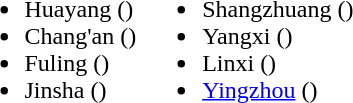<table>
<tr>
<td valign="top"><br><ul><li>Huayang ()</li><li>Chang'an ()</li><li>Fuling ()</li><li>Jinsha ()</li></ul></td>
<td valign="top"><br><ul><li>Shangzhuang ()</li><li>Yangxi ()</li><li>Linxi ()</li><li><a href='#'>Yingzhou</a> ()</li></ul></td>
</tr>
</table>
